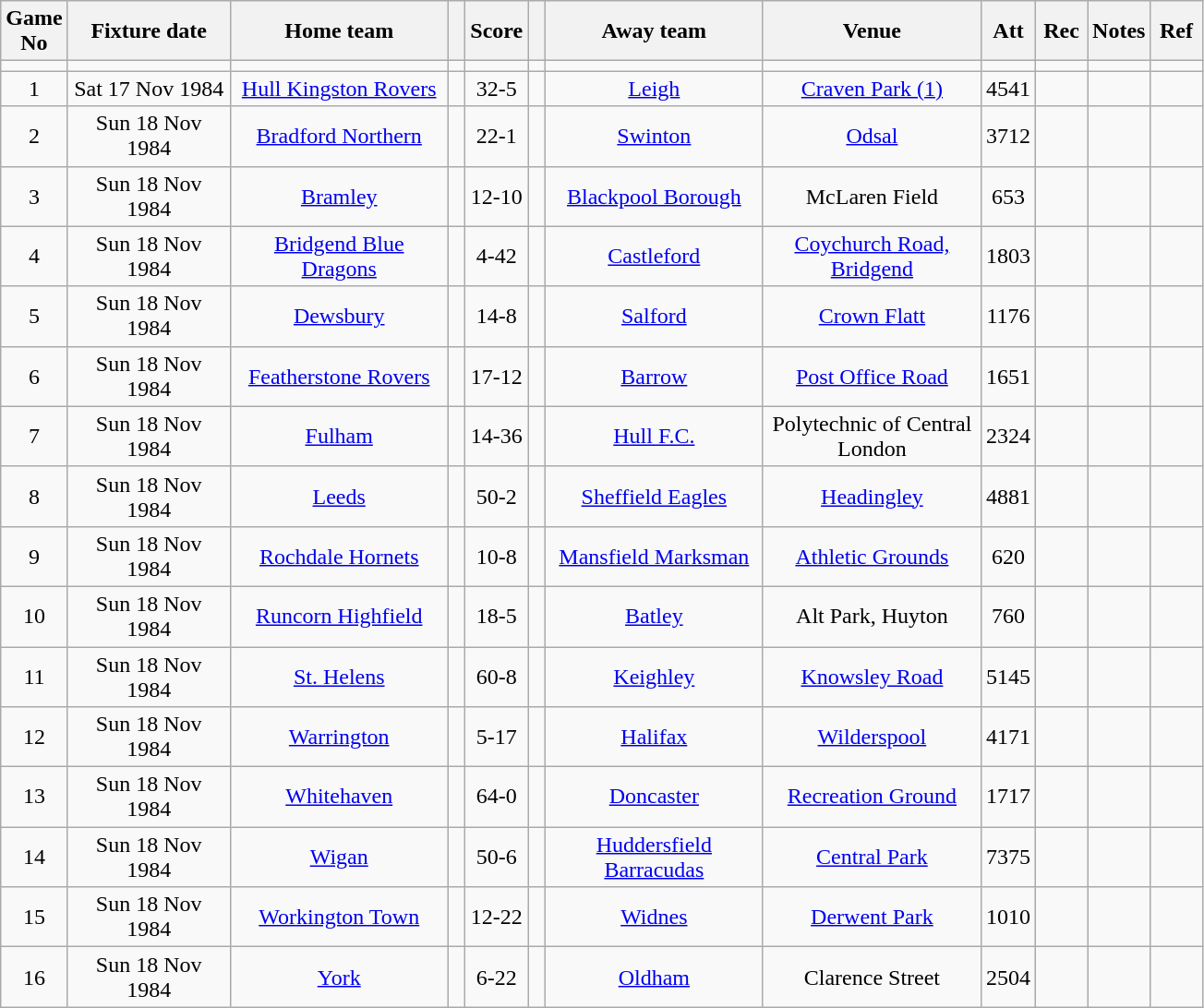<table class="wikitable" style="text-align:center;">
<tr>
<th width=10 abbr="No">Game No</th>
<th width=110 abbr="Date">Fixture date</th>
<th width=150 abbr="Home Team">Home team</th>
<th width=5 abbr="space"></th>
<th width=20 abbr="Score">Score</th>
<th width=5 abbr="space"></th>
<th width=150 abbr="Away Team">Away team</th>
<th width=150 abbr="Venue">Venue</th>
<th width=30 abbr="Att">Att</th>
<th width=30 abbr="Rec">Rec</th>
<th width=20 abbr="Notes">Notes</th>
<th width=30 abbr="Ref">Ref</th>
</tr>
<tr>
<td></td>
<td></td>
<td></td>
<td></td>
<td></td>
<td></td>
<td></td>
<td></td>
<td></td>
<td></td>
<td></td>
<td></td>
</tr>
<tr>
<td>1</td>
<td>Sat 17 Nov 1984</td>
<td><a href='#'>Hull Kingston Rovers</a></td>
<td></td>
<td>32-5</td>
<td></td>
<td><a href='#'>Leigh</a></td>
<td><a href='#'>Craven Park (1)</a></td>
<td>4541</td>
<td></td>
<td></td>
<td></td>
</tr>
<tr>
<td>2</td>
<td>Sun 18 Nov 1984</td>
<td><a href='#'>Bradford Northern</a></td>
<td></td>
<td>22-1</td>
<td></td>
<td><a href='#'>Swinton</a></td>
<td><a href='#'>Odsal</a></td>
<td>3712</td>
<td></td>
<td></td>
<td></td>
</tr>
<tr>
<td>3</td>
<td>Sun 18 Nov 1984</td>
<td><a href='#'>Bramley</a></td>
<td></td>
<td>12-10</td>
<td></td>
<td><a href='#'>Blackpool Borough</a></td>
<td>McLaren Field</td>
<td>653</td>
<td></td>
<td></td>
<td></td>
</tr>
<tr>
<td>4</td>
<td>Sun 18 Nov 1984</td>
<td><a href='#'>Bridgend Blue Dragons</a></td>
<td></td>
<td>4-42</td>
<td></td>
<td><a href='#'>Castleford</a></td>
<td><a href='#'>Coychurch Road, Bridgend</a></td>
<td>1803</td>
<td></td>
<td></td>
<td></td>
</tr>
<tr>
<td>5</td>
<td>Sun 18 Nov 1984</td>
<td><a href='#'>Dewsbury</a></td>
<td></td>
<td>14-8</td>
<td></td>
<td><a href='#'>Salford</a></td>
<td><a href='#'>Crown Flatt</a></td>
<td>1176</td>
<td></td>
<td></td>
<td></td>
</tr>
<tr>
<td>6</td>
<td>Sun 18 Nov 1984</td>
<td><a href='#'>Featherstone Rovers</a></td>
<td></td>
<td>17-12</td>
<td></td>
<td><a href='#'>Barrow</a></td>
<td><a href='#'>Post Office Road</a></td>
<td>1651</td>
<td></td>
<td></td>
<td></td>
</tr>
<tr>
<td>7</td>
<td>Sun 18 Nov 1984</td>
<td><a href='#'>Fulham</a></td>
<td></td>
<td>14-36</td>
<td></td>
<td><a href='#'>Hull F.C.</a></td>
<td>Polytechnic of Central London</td>
<td>2324</td>
<td></td>
<td></td>
<td></td>
</tr>
<tr>
<td>8</td>
<td>Sun 18 Nov 1984</td>
<td><a href='#'>Leeds</a></td>
<td></td>
<td>50-2</td>
<td></td>
<td><a href='#'>Sheffield Eagles</a></td>
<td><a href='#'>Headingley</a></td>
<td>4881</td>
<td></td>
<td></td>
<td></td>
</tr>
<tr>
<td>9</td>
<td>Sun 18 Nov 1984</td>
<td><a href='#'>Rochdale Hornets</a></td>
<td></td>
<td>10-8</td>
<td></td>
<td><a href='#'>Mansfield Marksman</a></td>
<td><a href='#'>Athletic Grounds</a></td>
<td>620</td>
<td></td>
<td></td>
<td></td>
</tr>
<tr>
<td>10</td>
<td>Sun 18 Nov 1984</td>
<td><a href='#'>Runcorn Highfield</a></td>
<td></td>
<td>18-5</td>
<td></td>
<td><a href='#'>Batley</a></td>
<td>Alt Park, Huyton</td>
<td>760</td>
<td></td>
<td></td>
<td></td>
</tr>
<tr>
<td>11</td>
<td>Sun 18 Nov 1984</td>
<td><a href='#'>St. Helens</a></td>
<td></td>
<td>60-8</td>
<td></td>
<td><a href='#'>Keighley</a></td>
<td><a href='#'>Knowsley Road</a></td>
<td>5145</td>
<td></td>
<td></td>
<td></td>
</tr>
<tr>
<td>12</td>
<td>Sun 18 Nov 1984</td>
<td><a href='#'>Warrington</a></td>
<td></td>
<td>5-17</td>
<td></td>
<td><a href='#'>Halifax</a></td>
<td><a href='#'>Wilderspool</a></td>
<td>4171</td>
<td></td>
<td></td>
<td></td>
</tr>
<tr>
<td>13</td>
<td>Sun 18 Nov 1984</td>
<td><a href='#'>Whitehaven</a></td>
<td></td>
<td>64-0</td>
<td></td>
<td><a href='#'>Doncaster</a></td>
<td><a href='#'>Recreation Ground</a></td>
<td>1717</td>
<td></td>
<td></td>
<td></td>
</tr>
<tr>
<td>14</td>
<td>Sun 18 Nov 1984</td>
<td><a href='#'>Wigan</a></td>
<td></td>
<td>50-6</td>
<td></td>
<td><a href='#'>Huddersfield Barracudas</a></td>
<td><a href='#'>Central Park</a></td>
<td>7375</td>
<td></td>
<td></td>
<td></td>
</tr>
<tr>
<td>15</td>
<td>Sun 18 Nov 1984</td>
<td><a href='#'>Workington Town</a></td>
<td></td>
<td>12-22</td>
<td></td>
<td><a href='#'>Widnes</a></td>
<td><a href='#'>Derwent Park</a></td>
<td>1010</td>
<td></td>
<td></td>
<td></td>
</tr>
<tr>
<td>16</td>
<td>Sun 18 Nov 1984</td>
<td><a href='#'>York</a></td>
<td></td>
<td>6-22</td>
<td></td>
<td><a href='#'>Oldham</a></td>
<td>Clarence Street</td>
<td>2504</td>
<td></td>
<td></td>
<td></td>
</tr>
</table>
